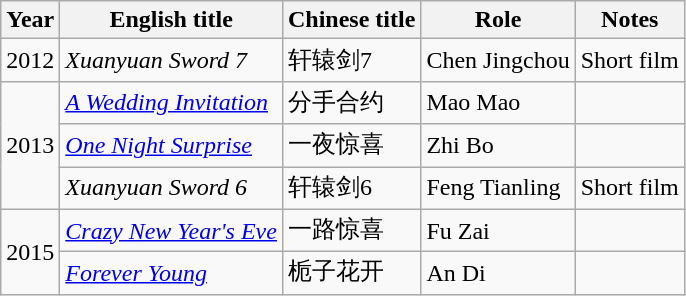<table class="wikitable">
<tr>
<th>Year</th>
<th>English title</th>
<th>Chinese title</th>
<th>Role</th>
<th>Notes</th>
</tr>
<tr>
<td>2012</td>
<td><em>Xuanyuan Sword 7</em></td>
<td>轩辕剑7</td>
<td>Chen Jingchou</td>
<td>Short film</td>
</tr>
<tr>
<td rowspan=3>2013</td>
<td><em><a href='#'>A Wedding Invitation</a></em></td>
<td>分手合约</td>
<td>Mao Mao</td>
<td></td>
</tr>
<tr>
<td><em><a href='#'>One Night Surprise</a></em></td>
<td>一夜惊喜</td>
<td>Zhi Bo</td>
<td></td>
</tr>
<tr>
<td><em>Xuanyuan Sword 6</em></td>
<td>轩辕剑6</td>
<td>Feng Tianling</td>
<td>Short film</td>
</tr>
<tr>
<td rowspan=2>2015</td>
<td><em><a href='#'>Crazy New Year's Eve</a></em></td>
<td>一路惊喜</td>
<td>Fu Zai</td>
<td></td>
</tr>
<tr>
<td><em><a href='#'>Forever Young</a></em></td>
<td>栀子花开</td>
<td>An Di</td>
<td></td>
</tr>
</table>
